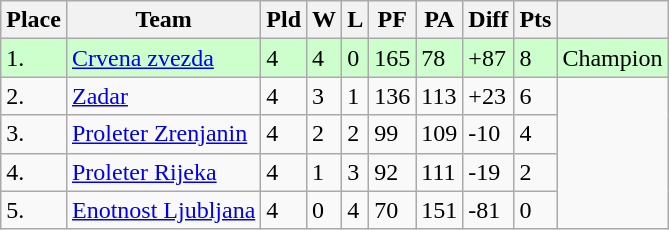<table class="wikitable">
<tr>
<th>Place</th>
<th>Team</th>
<th>Pld</th>
<th>W</th>
<th>L</th>
<th>PF</th>
<th>PA</th>
<th>Diff</th>
<th>Pts</th>
<th></th>
</tr>
<tr bgcolor=#ccffcc>
<td>1.</td>
<td><a href='#'>Crvena zvezda</a></td>
<td>4</td>
<td>4</td>
<td>0</td>
<td>165</td>
<td>78</td>
<td>+87</td>
<td>8</td>
<td rowspan="1">Champion</td>
</tr>
<tr>
<td>2.</td>
<td><a href='#'>Zadar</a></td>
<td>4</td>
<td>3</td>
<td>1</td>
<td>136</td>
<td>113</td>
<td>+23</td>
<td>6</td>
<td rowspan="4"></td>
</tr>
<tr>
<td>3.</td>
<td><a href='#'>Proleter Zrenjanin</a></td>
<td>4</td>
<td>2</td>
<td>2</td>
<td>99</td>
<td>109</td>
<td>-10</td>
<td>4</td>
</tr>
<tr>
<td>4.</td>
<td><a href='#'>Proleter Rijeka</a></td>
<td>4</td>
<td>1</td>
<td>3</td>
<td>92</td>
<td>111</td>
<td>-19</td>
<td>2</td>
</tr>
<tr>
<td>5.</td>
<td><a href='#'>Enotnost Ljubljana</a></td>
<td>4</td>
<td>0</td>
<td>4</td>
<td>70</td>
<td>151</td>
<td>-81</td>
<td>0</td>
</tr>
</table>
